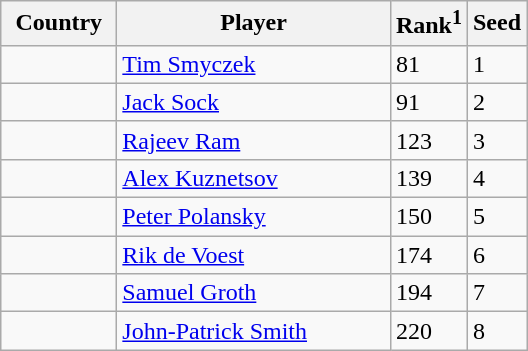<table class="sortable wikitable">
<tr>
<th width="70">Country</th>
<th width="175">Player</th>
<th>Rank<sup>1</sup></th>
<th>Seed</th>
</tr>
<tr>
<td></td>
<td><a href='#'>Tim Smyczek</a></td>
<td>81</td>
<td>1</td>
</tr>
<tr>
<td></td>
<td><a href='#'>Jack Sock</a></td>
<td>91</td>
<td>2</td>
</tr>
<tr>
<td></td>
<td><a href='#'>Rajeev Ram</a></td>
<td>123</td>
<td>3</td>
</tr>
<tr>
<td></td>
<td><a href='#'>Alex Kuznetsov</a></td>
<td>139</td>
<td>4</td>
</tr>
<tr>
<td></td>
<td><a href='#'>Peter Polansky</a></td>
<td>150</td>
<td>5</td>
</tr>
<tr>
<td></td>
<td><a href='#'>Rik de Voest</a></td>
<td>174</td>
<td>6</td>
</tr>
<tr>
<td></td>
<td><a href='#'>Samuel Groth</a></td>
<td>194</td>
<td>7</td>
</tr>
<tr>
<td></td>
<td><a href='#'>John-Patrick Smith</a></td>
<td>220</td>
<td>8</td>
</tr>
</table>
